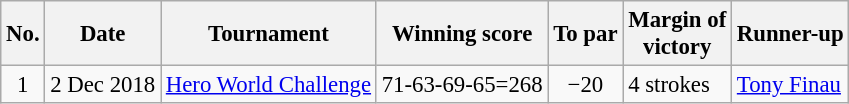<table class="wikitable" style="font-size:95%">
<tr>
<th>No.</th>
<th>Date</th>
<th>Tournament</th>
<th>Winning score</th>
<th>To par</th>
<th>Margin of<br>victory</th>
<th>Runner-up</th>
</tr>
<tr>
<td align=center>1</td>
<td align=right>2 Dec 2018</td>
<td><a href='#'>Hero World Challenge</a></td>
<td align=right>71-63-69-65=268</td>
<td align=center>−20</td>
<td>4 strokes</td>
<td> <a href='#'>Tony Finau</a></td>
</tr>
</table>
